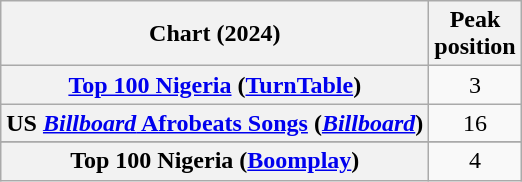<table class="wikitable sortable plainrowheaders" style="text-align:center">
<tr>
<th scope="col">Chart (2024)</th>
<th scope="col">Peak<br>position</th>
</tr>
<tr>
<th scope="row"><a href='#'>Top 100 Nigeria</a> (<a href='#'>TurnTable</a>)</th>
<td>3</td>
</tr>
<tr>
<th scope="row">US <a href='#'><em>Billboard</em> Afrobeats Songs</a> (<em><a href='#'>Billboard</a></em>)</th>
<td>16</td>
</tr>
<tr>
</tr>
<tr>
<th scope="row">Top 100 Nigeria (<a href='#'>Boomplay</a>)</th>
<td>4</td>
</tr>
</table>
